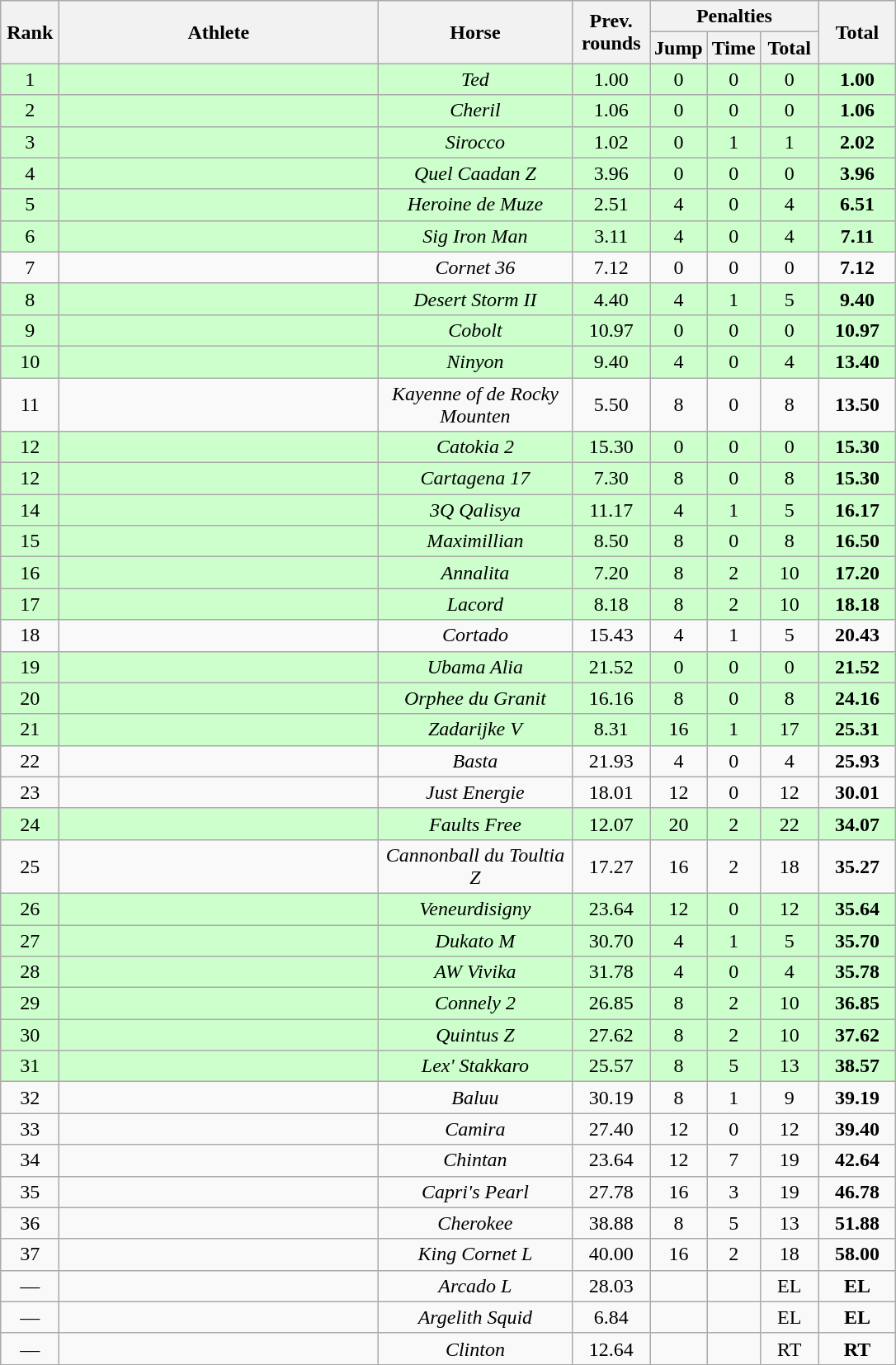<table class="wikitable" style="text-align:center">
<tr>
<th rowspan=2 width=40>Rank</th>
<th rowspan=2 width=250>Athlete</th>
<th rowspan=2 width=150>Horse</th>
<th rowspan=2 width=55>Prev. rounds</th>
<th colspan=3>Penalties</th>
<th rowspan=2 width=55>Total</th>
</tr>
<tr>
<th width=35>Jump</th>
<th width=35>Time</th>
<th width=40>Total</th>
</tr>
<tr bgcolor="ccffcc">
<td>1</td>
<td align=left></td>
<td><em>Ted</em></td>
<td>1.00</td>
<td>0</td>
<td>0</td>
<td>0</td>
<td><strong>1.00</strong></td>
</tr>
<tr bgcolor="ccffcc">
<td>2</td>
<td align=left></td>
<td><em>Cheril</em></td>
<td>1.06</td>
<td>0</td>
<td>0</td>
<td>0</td>
<td><strong>1.06</strong></td>
</tr>
<tr bgcolor="ccffcc">
<td>3</td>
<td align=left></td>
<td><em>Sirocco</em></td>
<td>1.02</td>
<td>0</td>
<td>1</td>
<td>1</td>
<td><strong>2.02</strong></td>
</tr>
<tr bgcolor="ccffcc">
<td>4</td>
<td align=left></td>
<td><em>Quel Caadan Z</em></td>
<td>3.96</td>
<td>0</td>
<td>0</td>
<td>0</td>
<td><strong>3.96</strong></td>
</tr>
<tr bgcolor="ccffcc">
<td>5</td>
<td align=left></td>
<td><em>Heroine de Muze</em></td>
<td>2.51</td>
<td>4</td>
<td>0</td>
<td>4</td>
<td><strong>6.51</strong></td>
</tr>
<tr bgcolor="ccffcc">
<td>6</td>
<td align=left></td>
<td><em>Sig Iron Man</em></td>
<td>3.11</td>
<td>4</td>
<td>0</td>
<td>4</td>
<td><strong>7.11</strong></td>
</tr>
<tr>
<td>7</td>
<td align=left></td>
<td><em>Cornet 36</em></td>
<td>7.12</td>
<td>0</td>
<td>0</td>
<td>0</td>
<td><strong>7.12</strong></td>
</tr>
<tr bgcolor="ccffcc">
<td>8</td>
<td align=left></td>
<td><em>Desert Storm II</em></td>
<td>4.40</td>
<td>4</td>
<td>1</td>
<td>5</td>
<td><strong>9.40</strong></td>
</tr>
<tr bgcolor="ccffcc">
<td>9</td>
<td align=left></td>
<td><em>Cobolt</em></td>
<td>10.97</td>
<td>0</td>
<td>0</td>
<td>0</td>
<td><strong>10.97</strong></td>
</tr>
<tr bgcolor="ccffcc">
<td>10</td>
<td align=left></td>
<td><em>Ninyon</em></td>
<td>9.40</td>
<td>4</td>
<td>0</td>
<td>4</td>
<td><strong>13.40</strong></td>
</tr>
<tr>
<td>11</td>
<td align=left></td>
<td><em>Kayenne of de Rocky Mounten</em></td>
<td>5.50</td>
<td>8</td>
<td>0</td>
<td>8</td>
<td><strong>13.50</strong></td>
</tr>
<tr bgcolor="ccffcc">
<td>12</td>
<td align=left></td>
<td><em>Catokia 2</em></td>
<td>15.30</td>
<td>0</td>
<td>0</td>
<td>0</td>
<td><strong>15.30</strong></td>
</tr>
<tr bgcolor="ccffcc">
<td>12</td>
<td align=left></td>
<td><em>Cartagena 17</em></td>
<td>7.30</td>
<td>8</td>
<td>0</td>
<td>8</td>
<td><strong>15.30</strong></td>
</tr>
<tr bgcolor="ccffcc">
<td>14</td>
<td align=left></td>
<td><em>3Q Qalisya</em></td>
<td>11.17</td>
<td>4</td>
<td>1</td>
<td>5</td>
<td><strong>16.17</strong></td>
</tr>
<tr bgcolor="ccffcc">
<td>15</td>
<td align=left></td>
<td><em>Maximillian</em></td>
<td>8.50</td>
<td>8</td>
<td>0</td>
<td>8</td>
<td><strong>16.50</strong></td>
</tr>
<tr bgcolor="ccffcc">
<td>16</td>
<td align=left></td>
<td><em>Annalita</em></td>
<td>7.20</td>
<td>8</td>
<td>2</td>
<td>10</td>
<td><strong>17.20</strong></td>
</tr>
<tr bgcolor="ccffcc">
<td>17</td>
<td align=left></td>
<td><em>Lacord</em></td>
<td>8.18</td>
<td>8</td>
<td>2</td>
<td>10</td>
<td><strong>18.18</strong></td>
</tr>
<tr>
<td>18</td>
<td align=left></td>
<td><em>Cortado</em></td>
<td>15.43</td>
<td>4</td>
<td>1</td>
<td>5</td>
<td><strong>20.43</strong></td>
</tr>
<tr bgcolor="ccffcc">
<td>19</td>
<td align=left></td>
<td><em>Ubama Alia</em></td>
<td>21.52</td>
<td>0</td>
<td>0</td>
<td>0</td>
<td><strong>21.52</strong></td>
</tr>
<tr bgcolor="ccffcc">
<td>20</td>
<td align=left></td>
<td><em>Orphee du Granit</em></td>
<td>16.16</td>
<td>8</td>
<td>0</td>
<td>8</td>
<td><strong>24.16</strong></td>
</tr>
<tr bgcolor="ccffcc">
<td>21 </td>
<td align=left></td>
<td><em>Zadarijke V</em></td>
<td>8.31</td>
<td>16</td>
<td>1</td>
<td>17</td>
<td><strong>25.31</strong></td>
</tr>
<tr>
<td>22</td>
<td align=left></td>
<td><em>Basta</em></td>
<td>21.93</td>
<td>4</td>
<td>0</td>
<td>4</td>
<td><strong>25.93</strong></td>
</tr>
<tr>
<td>23 </td>
<td align=left></td>
<td><em>Just Energie</em></td>
<td>18.01</td>
<td>12</td>
<td>0</td>
<td>12</td>
<td><strong>30.01</strong></td>
</tr>
<tr bgcolor="ccffcc">
<td>24</td>
<td align=left></td>
<td><em>Faults Free</em></td>
<td>12.07</td>
<td>20</td>
<td>2</td>
<td>22</td>
<td><strong>34.07</strong></td>
</tr>
<tr>
<td>25</td>
<td align=left></td>
<td><em>Cannonball du Toultia Z</em></td>
<td>17.27</td>
<td>16</td>
<td>2</td>
<td>18</td>
<td><strong>35.27</strong></td>
</tr>
<tr bgcolor="ccffcc">
<td>26</td>
<td align=left></td>
<td><em>Veneurdisigny</em></td>
<td>23.64</td>
<td>12</td>
<td>0</td>
<td>12</td>
<td><strong>35.64</strong></td>
</tr>
<tr bgcolor="ccffcc">
<td>27</td>
<td align=left></td>
<td><em>Dukato M</em></td>
<td>30.70</td>
<td>4</td>
<td>1</td>
<td>5</td>
<td><strong>35.70</strong></td>
</tr>
<tr bgcolor="ccffcc">
<td>28</td>
<td align=left></td>
<td><em>AW Vivika</em></td>
<td>31.78</td>
<td>4</td>
<td>0</td>
<td>4</td>
<td><strong>35.78</strong></td>
</tr>
<tr bgcolor="ccffcc">
<td>29</td>
<td align=left></td>
<td><em>Connely 2</em></td>
<td>26.85</td>
<td>8</td>
<td>2</td>
<td>10</td>
<td><strong>36.85</strong></td>
</tr>
<tr bgcolor="ccffcc">
<td>30</td>
<td align=left></td>
<td><em>Quintus Z</em></td>
<td>27.62</td>
<td>8</td>
<td>2</td>
<td>10</td>
<td><strong>37.62</strong></td>
</tr>
<tr bgcolor="ccffcc">
<td>31</td>
<td align=left></td>
<td><em>Lex' Stakkaro</em></td>
<td>25.57</td>
<td>8</td>
<td>5</td>
<td>13</td>
<td><strong>38.57</strong></td>
</tr>
<tr>
<td>32</td>
<td align=left></td>
<td><em>Baluu</em></td>
<td>30.19</td>
<td>8</td>
<td>1</td>
<td>9</td>
<td><strong>39.19</strong></td>
</tr>
<tr>
<td>33</td>
<td align=left></td>
<td><em>Camira</em></td>
<td>27.40</td>
<td>12</td>
<td>0</td>
<td>12</td>
<td><strong>39.40</strong></td>
</tr>
<tr>
<td>34</td>
<td align=left></td>
<td><em>Chintan</em></td>
<td>23.64</td>
<td>12</td>
<td>7</td>
<td>19</td>
<td><strong>42.64</strong></td>
</tr>
<tr>
<td>35</td>
<td align=left></td>
<td><em>Capri's Pearl</em></td>
<td>27.78</td>
<td>16</td>
<td>3</td>
<td>19</td>
<td><strong>46.78</strong></td>
</tr>
<tr>
<td>36</td>
<td align=left></td>
<td><em>Cherokee</em></td>
<td>38.88</td>
<td>8</td>
<td>5</td>
<td>13</td>
<td><strong>51.88</strong></td>
</tr>
<tr>
<td>37</td>
<td align=left></td>
<td><em>King Cornet L</em></td>
<td>40.00</td>
<td>16</td>
<td>2</td>
<td>18</td>
<td><strong>58.00</strong></td>
</tr>
<tr>
<td>—</td>
<td align=left></td>
<td><em>Arcado L</em></td>
<td>28.03</td>
<td></td>
<td></td>
<td>EL</td>
<td><strong>EL</strong></td>
</tr>
<tr>
<td>—</td>
<td align=left></td>
<td><em>Argelith Squid</em></td>
<td>6.84</td>
<td></td>
<td></td>
<td>EL</td>
<td><strong>EL</strong></td>
</tr>
<tr>
<td>—</td>
<td align=left></td>
<td><em>Clinton</em></td>
<td>12.64</td>
<td></td>
<td></td>
<td>RT</td>
<td><strong>RT</strong></td>
</tr>
</table>
